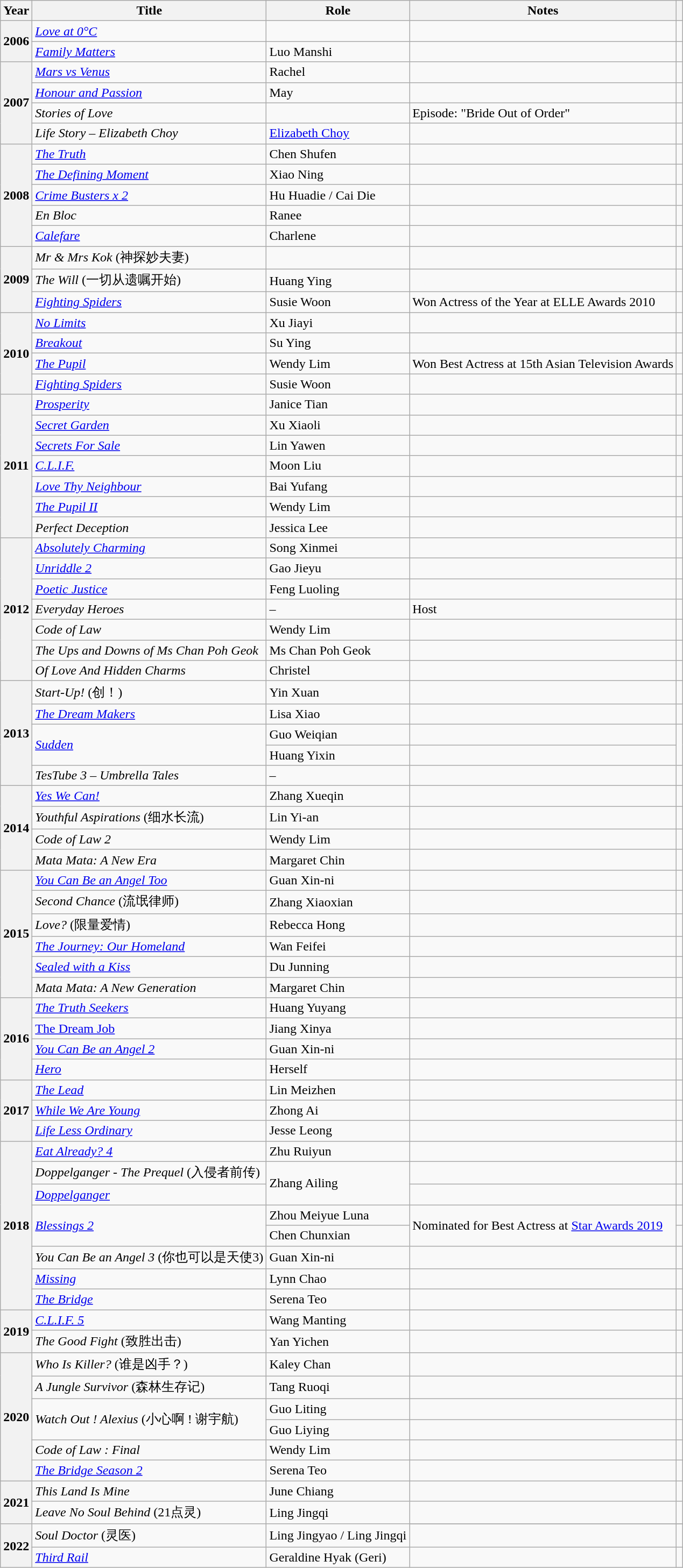<table class="wikitable sortable plainrowheaders">
<tr>
<th scope="col">Year</th>
<th scope="col">Title</th>
<th scope="col">Role</th>
<th scope="col" class="unsortable">Notes</th>
<th scope="col" class="unsortable"></th>
</tr>
<tr>
<th scope="row" rowspan="2">2006</th>
<td><em><a href='#'>Love at 0°C</a></em></td>
<td></td>
<td></td>
<td></td>
</tr>
<tr>
<td><em><a href='#'>Family Matters</a></em></td>
<td>Luo Manshi</td>
<td></td>
<td></td>
</tr>
<tr>
<th scope="row" rowspan="4">2007</th>
<td><em><a href='#'>Mars vs Venus</a></em></td>
<td>Rachel</td>
<td></td>
<td></td>
</tr>
<tr>
<td><em><a href='#'>Honour and Passion</a></em></td>
<td>May</td>
<td></td>
<td></td>
</tr>
<tr>
<td><em>Stories of Love</em></td>
<td></td>
<td>Episode: "Bride Out of Order"</td>
<td></td>
</tr>
<tr>
<td><em>Life Story – Elizabeth Choy</em></td>
<td><a href='#'>Elizabeth Choy</a></td>
<td></td>
<td></td>
</tr>
<tr>
<th scope="row" rowspan="5">2008</th>
<td><em><a href='#'>The Truth</a></em></td>
<td>Chen Shufen</td>
<td></td>
<td></td>
</tr>
<tr>
<td><em><a href='#'>The Defining Moment</a></em></td>
<td>Xiao Ning</td>
<td></td>
<td></td>
</tr>
<tr>
<td><em><a href='#'>Crime Busters x 2</a></em></td>
<td>Hu Huadie / Cai Die</td>
<td></td>
<td></td>
</tr>
<tr>
<td><em>En Bloc</em></td>
<td>Ranee</td>
<td></td>
<td></td>
</tr>
<tr>
<td><em><a href='#'>Calefare</a></em></td>
<td>Charlene</td>
<td></td>
<td></td>
</tr>
<tr>
<th scope="row" rowspan="3">2009</th>
<td><em>Mr & Mrs Kok</em> (神探妙夫妻)</td>
<td></td>
<td></td>
<td></td>
</tr>
<tr>
<td><em>The Will</em> (一切从遗嘱开始)</td>
<td>Huang Ying</td>
<td></td>
<td></td>
</tr>
<tr>
<td><em><a href='#'>Fighting Spiders</a></em></td>
<td>Susie Woon</td>
<td>Won Actress of the Year at ELLE Awards 2010</td>
<td></td>
</tr>
<tr>
<th scope="row" rowspan="4">2010</th>
<td><em><a href='#'>No Limits</a></em></td>
<td>Xu Jiayi</td>
<td></td>
<td></td>
</tr>
<tr>
<td><em><a href='#'>Breakout</a></em></td>
<td>Su Ying</td>
<td></td>
<td></td>
</tr>
<tr>
<td><em><a href='#'>The Pupil</a></em></td>
<td>Wendy Lim</td>
<td>Won Best Actress at 15th Asian Television Awards</td>
<td></td>
</tr>
<tr>
<td><em><a href='#'>Fighting Spiders</a></em></td>
<td>Susie Woon</td>
<td></td>
<td></td>
</tr>
<tr>
<th scope="row" rowspan="7">2011</th>
<td><em><a href='#'>Prosperity</a></em></td>
<td>Janice Tian</td>
<td></td>
<td></td>
</tr>
<tr>
<td><em><a href='#'>Secret Garden</a></em></td>
<td>Xu Xiaoli</td>
<td></td>
<td></td>
</tr>
<tr>
<td><em><a href='#'>Secrets For Sale</a></em></td>
<td>Lin Yawen</td>
<td></td>
<td></td>
</tr>
<tr>
<td><em><a href='#'>C.L.I.F.</a></em></td>
<td>Moon Liu</td>
<td></td>
<td></td>
</tr>
<tr>
<td><em><a href='#'>Love Thy Neighbour</a></em></td>
<td>Bai Yufang</td>
<td></td>
<td></td>
</tr>
<tr>
<td><em><a href='#'>The Pupil II</a></em></td>
<td>Wendy Lim</td>
<td></td>
<td></td>
</tr>
<tr>
<td><em>Perfect Deception</em></td>
<td>Jessica Lee</td>
<td></td>
<td></td>
</tr>
<tr>
<th scope="row" rowspan="7">2012</th>
<td><em><a href='#'>Absolutely Charming</a></em></td>
<td>Song Xinmei</td>
<td></td>
<td></td>
</tr>
<tr>
<td><em><a href='#'>Unriddle 2</a></em></td>
<td>Gao Jieyu</td>
<td></td>
<td></td>
</tr>
<tr>
<td><em><a href='#'>Poetic Justice</a></em></td>
<td>Feng Luoling</td>
<td></td>
<td></td>
</tr>
<tr>
<td><em>Everyday Heroes</em></td>
<td>–</td>
<td>Host</td>
<td></td>
</tr>
<tr>
<td><em>Code of Law</em></td>
<td>Wendy Lim</td>
<td></td>
<td></td>
</tr>
<tr>
<td><em>The Ups and Downs of Ms Chan Poh Geok</em></td>
<td>Ms Chan Poh Geok</td>
<td></td>
<td></td>
</tr>
<tr>
<td><em>Of Love And Hidden Charms</em></td>
<td>Christel</td>
<td></td>
<td></td>
</tr>
<tr>
<th scope="row" rowspan="5">2013</th>
<td><em>Start-Up!</em> (创！)</td>
<td>Yin Xuan</td>
<td></td>
<td></td>
</tr>
<tr>
<td><em><a href='#'>The Dream Makers</a></em></td>
<td>Lisa Xiao</td>
<td></td>
<td></td>
</tr>
<tr>
<td rowspan="2"><em><a href='#'>Sudden</a></em></td>
<td>Guo Weiqian</td>
<td></td>
<td rowspan="2"></td>
</tr>
<tr>
<td>Huang Yixin</td>
<td></td>
</tr>
<tr>
<td><em>TesTube 3 – Umbrella Tales</em></td>
<td>–</td>
<td></td>
<td></td>
</tr>
<tr>
<th scope="row" rowspan="4">2014</th>
<td><em><a href='#'>Yes We Can!</a></em></td>
<td>Zhang Xueqin</td>
<td></td>
<td></td>
</tr>
<tr>
<td><em>Youthful Aspirations</em> (细水长流)</td>
<td>Lin Yi-an</td>
<td></td>
<td></td>
</tr>
<tr>
<td><em>Code of Law 2</em></td>
<td>Wendy Lim</td>
<td></td>
<td></td>
</tr>
<tr>
<td><em>Mata Mata: A New Era</em></td>
<td>Margaret Chin</td>
<td></td>
<td></td>
</tr>
<tr>
<th scope="row" rowspan="6">2015</th>
<td><em><a href='#'>You Can Be an Angel Too</a></em></td>
<td>Guan Xin-ni</td>
<td></td>
<td></td>
</tr>
<tr>
<td><em>Second Chance</em> (流氓律师)</td>
<td>Zhang Xiaoxian</td>
<td></td>
<td></td>
</tr>
<tr>
<td><em>Love?</em> (限量爱情)</td>
<td>Rebecca Hong</td>
<td></td>
<td></td>
</tr>
<tr>
<td><em><a href='#'>The Journey: Our Homeland</a></em></td>
<td>Wan Feifei</td>
<td></td>
<td></td>
</tr>
<tr>
<td><em><a href='#'>Sealed with a Kiss</a></em></td>
<td>Du Junning</td>
<td></td>
<td></td>
</tr>
<tr>
<td><em>Mata Mata: A New Generation</em></td>
<td>Margaret Chin</td>
<td></td>
<td></td>
</tr>
<tr>
<th scope="row" rowspan="4">2016</th>
<td><em><a href='#'>The Truth Seekers</a></em></td>
<td>Huang Yuyang</td>
<td></td>
<td></td>
</tr>
<tr>
<td><a href='#'>The Dream Job</a></td>
<td>Jiang Xinya</td>
<td></td>
<td></td>
</tr>
<tr>
<td><em><a href='#'>You Can Be an Angel 2</a></em></td>
<td>Guan Xin-ni</td>
<td></td>
<td></td>
</tr>
<tr>
<td><em><a href='#'>Hero</a></em></td>
<td>Herself</td>
<td></td>
<td></td>
</tr>
<tr>
<th scope="row" rowspan="3">2017</th>
<td><em><a href='#'>The Lead</a></em></td>
<td>Lin Meizhen</td>
<td></td>
<td></td>
</tr>
<tr>
<td><em><a href='#'>While We Are Young</a></em></td>
<td>Zhong Ai</td>
<td></td>
<td></td>
</tr>
<tr>
<td><em><a href='#'>Life Less Ordinary</a></em></td>
<td>Jesse Leong</td>
<td></td>
<td></td>
</tr>
<tr>
<th scope="row" rowspan="8">2018</th>
<td><em><a href='#'>Eat Already? 4</a></em></td>
<td>Zhu Ruiyun</td>
<td></td>
<td></td>
</tr>
<tr>
<td><em>Doppelganger - The Prequel</em> (入侵者前传)</td>
<td rowspan="2">Zhang Ailing</td>
<td></td>
<td></td>
</tr>
<tr>
<td><em><a href='#'>Doppelganger</a></em></td>
<td></td>
<td></td>
</tr>
<tr>
<td rowspan="2"><em><a href='#'>Blessings 2</a></em></td>
<td>Zhou Meiyue Luna</td>
<td rowspan="2">Nominated for Best Actress at <a href='#'>Star Awards 2019</a></td>
<td></td>
</tr>
<tr>
<td>Chen Chunxian</td>
<td></td>
</tr>
<tr>
<td><em>You Can Be an Angel 3</em> (你也可以是天使3)</td>
<td>Guan Xin-ni</td>
<td></td>
<td></td>
</tr>
<tr>
<td><em><a href='#'>Missing</a></em></td>
<td>Lynn Chao</td>
<td></td>
<td></td>
</tr>
<tr>
<td><em><a href='#'>The Bridge</a></em></td>
<td>Serena Teo</td>
<td></td>
<td></td>
</tr>
<tr>
<th scope="row" rowspan="2">2019</th>
<td><em><a href='#'>C.L.I.F. 5</a></em></td>
<td>Wang Manting</td>
<td></td>
<td></td>
</tr>
<tr>
<td><em>The Good Fight</em> (致胜出击)</td>
<td>Yan Yichen</td>
<td></td>
<td></td>
</tr>
<tr>
<th scope="row" rowspan="6">2020</th>
<td><em>Who Is Killer?</em> (谁是凶手？)</td>
<td>Kaley Chan</td>
<td></td>
<td></td>
</tr>
<tr>
<td><em>A Jungle Survivor</em> (森林生存记)</td>
<td>Tang Ruoqi</td>
<td></td>
<td></td>
</tr>
<tr>
<td rowspan="2"><em>Watch Out ! Alexius</em> (小心啊 ! 谢宇航)</td>
<td>Guo Liting</td>
<td></td>
<td></td>
</tr>
<tr>
<td>Guo Liying</td>
<td></td>
<td></td>
</tr>
<tr>
<td><em>Code of Law : Final</em></td>
<td>Wendy Lim</td>
<td></td>
<td></td>
</tr>
<tr>
<td><em><a href='#'>The Bridge Season 2</a></em></td>
<td>Serena Teo</td>
<td></td>
<td></td>
</tr>
<tr>
<th scope="row" rowspan="2">2021</th>
<td><em>This Land Is Mine</em></td>
<td>June Chiang</td>
<td></td>
<td></td>
</tr>
<tr>
<td><em>Leave No Soul Behind</em> (21点灵)</td>
<td rowspan="2">Ling Jingqi</td>
<td></td>
<td></td>
</tr>
<tr>
<th scope="row" rowspan="3">2022</th>
<td rowspan="2"><em>Soul Doctor</em> (灵医)</td>
</tr>
<tr>
<td>Ling Jingyao / Ling Jingqi</td>
<td></td>
<td></td>
</tr>
<tr>
<td><a href='#'><em>Third Rail</em></a></td>
<td>Geraldine Hyak (Geri)</td>
<td></td>
<td></td>
</tr>
</table>
